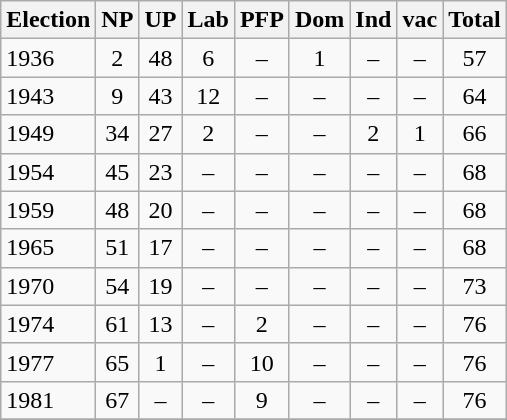<table class="wikitable">
<tr>
<th><strong>Election</strong></th>
<th><strong>NP</strong></th>
<th><strong>UP</strong></th>
<th><strong>Lab</strong></th>
<th><strong>PFP</strong></th>
<th><strong>Dom</strong></th>
<th><strong>Ind</strong></th>
<th><strong>vac</strong></th>
<th><strong>Total</strong></th>
</tr>
<tr>
<td>1936</td>
<td align="center">2</td>
<td align="center">48</td>
<td align="center">6</td>
<td align="center">–</td>
<td align="center">1</td>
<td align="center">–</td>
<td align="center">–</td>
<td align="center">57 </td>
</tr>
<tr>
<td>1943</td>
<td align="center">9</td>
<td align="center">43</td>
<td align="center">12</td>
<td align="center">–</td>
<td align="center">–</td>
<td align="center">–</td>
<td align="center">–</td>
<td align="center">64 </td>
</tr>
<tr>
<td>1949</td>
<td align="center">34</td>
<td align="center">27</td>
<td align="center">2</td>
<td align="center">–</td>
<td align="center">–</td>
<td align="center">2</td>
<td align="center">1</td>
<td align="center">66 </td>
</tr>
<tr>
<td>1954</td>
<td align="center">45</td>
<td align="center">23</td>
<td align="center">–</td>
<td align="center">–</td>
<td align="center">–</td>
<td align="center">–</td>
<td align="center">–</td>
<td align="center">68 </td>
</tr>
<tr>
<td>1959</td>
<td align="center">48</td>
<td align="center">20</td>
<td align="center">–</td>
<td align="center">–</td>
<td align="center">–</td>
<td align="center">–</td>
<td align="center">–</td>
<td align="center">68 </td>
</tr>
<tr>
<td>1965</td>
<td align="center">51</td>
<td align="center">17</td>
<td align="center">–</td>
<td align="center">–</td>
<td align="center">–</td>
<td align="center">–</td>
<td align="center">–</td>
<td align="center">68 </td>
</tr>
<tr>
<td>1970</td>
<td align="center">54</td>
<td align="center">19</td>
<td align="center">–</td>
<td align="center">–</td>
<td align="center">–</td>
<td align="center">–</td>
<td align="center">–</td>
<td align="center">73 </td>
</tr>
<tr>
<td>1974</td>
<td align="center">61</td>
<td align="center">13</td>
<td align="center">–</td>
<td align="center">2</td>
<td align="center">–</td>
<td align="center">–</td>
<td align="center">–</td>
<td align="center">76 </td>
</tr>
<tr>
<td>1977</td>
<td align="center">65</td>
<td align="center">1</td>
<td align="center">–</td>
<td align="center">10</td>
<td align="center">–</td>
<td align="center">–</td>
<td align="center">–</td>
<td align="center">76 </td>
</tr>
<tr>
<td>1981</td>
<td align="center">67</td>
<td align="center">–</td>
<td align="center">–</td>
<td align="center">9</td>
<td align="center">–</td>
<td align="center">–</td>
<td align="center">–</td>
<td align="center">76 </td>
</tr>
<tr>
</tr>
</table>
